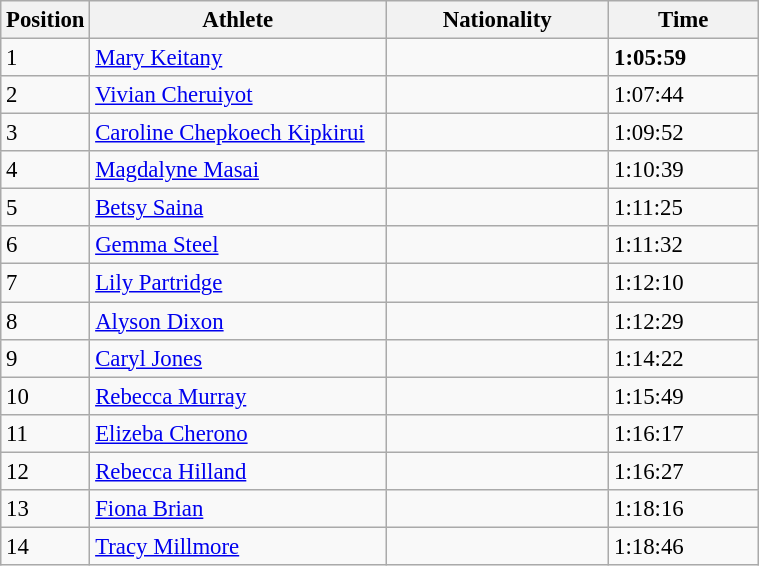<table class="wikitable sortable" border="1"  style="font-size:95%;" width=40%>
<tr>
<th width="10%">Position</th>
<th width="40%">Athlete</th>
<th width="30%">Nationality</th>
<th width="20%">Time</th>
</tr>
<tr>
<td>1</td>
<td><a href='#'>Mary Keitany</a></td>
<td></td>
<td><strong>1:05:59</strong></td>
</tr>
<tr>
<td>2</td>
<td><a href='#'>Vivian Cheruiyot</a></td>
<td></td>
<td>1:07:44</td>
</tr>
<tr>
<td>3</td>
<td><a href='#'>Caroline Chepkoech Kipkirui</a></td>
<td></td>
<td>1:09:52</td>
</tr>
<tr>
<td>4</td>
<td><a href='#'>Magdalyne Masai</a></td>
<td></td>
<td>1:10:39</td>
</tr>
<tr>
<td>5</td>
<td><a href='#'>Betsy Saina</a></td>
<td></td>
<td>1:11:25</td>
</tr>
<tr>
<td>6</td>
<td><a href='#'>Gemma Steel</a></td>
<td></td>
<td>1:11:32</td>
</tr>
<tr>
<td>7</td>
<td><a href='#'>Lily Partridge</a></td>
<td></td>
<td>1:12:10</td>
</tr>
<tr>
<td>8</td>
<td><a href='#'>Alyson Dixon</a></td>
<td></td>
<td>1:12:29</td>
</tr>
<tr>
<td>9</td>
<td><a href='#'>Caryl Jones</a></td>
<td></td>
<td>1:14:22</td>
</tr>
<tr>
<td>10</td>
<td><a href='#'>Rebecca Murray</a></td>
<td></td>
<td>1:15:49</td>
</tr>
<tr>
<td>11</td>
<td><a href='#'>Elizeba Cherono</a></td>
<td></td>
<td>1:16:17</td>
</tr>
<tr>
<td>12</td>
<td><a href='#'>Rebecca Hilland</a></td>
<td></td>
<td>1:16:27</td>
</tr>
<tr>
<td>13</td>
<td><a href='#'>Fiona Brian</a></td>
<td></td>
<td>1:18:16</td>
</tr>
<tr>
<td>14</td>
<td><a href='#'>Tracy Millmore</a></td>
<td></td>
<td>1:18:46</td>
</tr>
</table>
